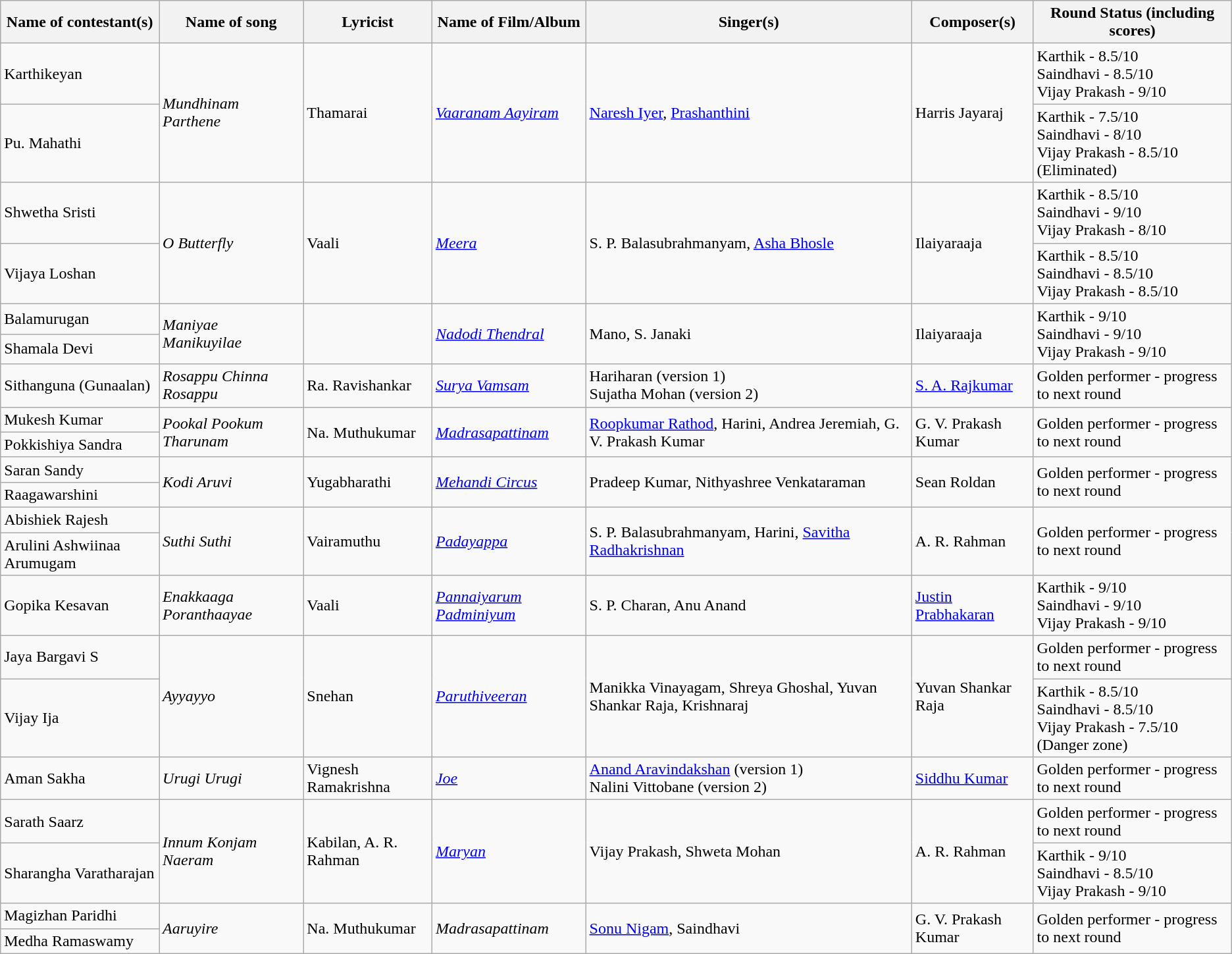<table class="wikitable">
<tr>
<th>Name of contestant(s)</th>
<th>Name of song</th>
<th>Lyricist</th>
<th>Name of Film/Album</th>
<th>Singer(s)</th>
<th>Composer(s)</th>
<th>Round Status (including scores)</th>
</tr>
<tr>
<td>Karthikeyan</td>
<td rowspan="2"><em>Mundhinam Parthene</em></td>
<td rowspan="2">Thamarai</td>
<td rowspan="2"><a href='#'><em>Vaaranam Aayiram</em></a></td>
<td rowspan="2"><a href='#'>Naresh Iyer</a>, <a href='#'>Prashanthini</a></td>
<td rowspan="2">Harris Jayaraj</td>
<td>Karthik - 8.5/10<br>Saindhavi - 8.5/10<br>Vijay Prakash - 9/10</td>
</tr>
<tr>
<td>Pu. Mahathi</td>
<td>Karthik - 7.5/10<br>Saindhavi - 8/10<br>Vijay Prakash - 8.5/10<br>(Eliminated)</td>
</tr>
<tr>
<td>Shwetha Sristi</td>
<td rowspan="2"><em>O Butterfly</em></td>
<td rowspan="2">Vaali</td>
<td rowspan="2"><a href='#'><em>Meera</em></a></td>
<td rowspan="2">S. P. Balasubrahmanyam, <a href='#'>Asha Bhosle</a></td>
<td rowspan="2">Ilaiyaraaja</td>
<td>Karthik - 8.5/10<br>Saindhavi - 9/10<br>Vijay Prakash - 8/10</td>
</tr>
<tr>
<td>Vijaya Loshan</td>
<td>Karthik - 8.5/10<br>Saindhavi - 8.5/10<br>Vijay Prakash - 8.5/10</td>
</tr>
<tr>
<td>Balamurugan</td>
<td rowspan="2"><em>Maniyae Manikuyilae</em></td>
<td rowspan="2"></td>
<td rowspan="2"><a href='#'><em>Nadodi Thendral</em></a></td>
<td rowspan="2">Mano, S. Janaki</td>
<td rowspan="2">Ilaiyaraaja</td>
<td rowspan="2">Karthik - 9/10<br>Saindhavi - 9/10<br>Vijay Prakash - 9/10</td>
</tr>
<tr>
<td>Shamala Devi</td>
</tr>
<tr>
<td>Sithanguna (Gunaalan)</td>
<td><em>Rosappu Chinna Rosappu</em></td>
<td>Ra. Ravishankar</td>
<td><a href='#'><em>Surya Vamsam</em></a></td>
<td>Hariharan (version 1)<br>Sujatha Mohan (version 2)</td>
<td><a href='#'>S. A. Rajkumar</a></td>
<td>Golden performer - progress to next round</td>
</tr>
<tr>
<td>Mukesh Kumar</td>
<td rowspan="2"><em>Pookal Pookum Tharunam</em></td>
<td rowspan="2">Na. Muthukumar</td>
<td rowspan="2"><a href='#'><em>Madrasapattinam</em></a></td>
<td rowspan="2"><a href='#'>Roopkumar Rathod</a>, Harini, Andrea Jeremiah, G. V. Prakash Kumar</td>
<td rowspan="2">G. V. Prakash Kumar</td>
<td rowspan="2">Golden performer - progress to next round</td>
</tr>
<tr>
<td>Pokkishiya Sandra</td>
</tr>
<tr>
<td>Saran Sandy</td>
<td rowspan="2"><em>Kodi Aruvi</em></td>
<td rowspan="2">Yugabharathi</td>
<td rowspan="2"><a href='#'><em>Mehandi Circus</em></a></td>
<td rowspan="2">Pradeep Kumar, Nithyashree Venkataraman</td>
<td rowspan="2">Sean Roldan</td>
<td rowspan="2">Golden performer - progress to next round</td>
</tr>
<tr>
<td>Raagawarshini</td>
</tr>
<tr>
<td>Abishiek Rajesh</td>
<td rowspan="2"><em>Suthi Suthi</em></td>
<td rowspan="2">Vairamuthu</td>
<td rowspan="2"><a href='#'><em>Padayappa</em></a></td>
<td rowspan="2">S. P. Balasubrahmanyam, Harini, <a href='#'>Savitha Radhakrishnan</a></td>
<td rowspan="2">A. R. Rahman</td>
<td rowspan="2">Golden performer - progress to next round</td>
</tr>
<tr>
<td>Arulini Ashwiinaa Arumugam</td>
</tr>
<tr>
<td>Gopika Kesavan</td>
<td><em>Enakkaaga Poranthaayae</em></td>
<td>Vaali</td>
<td><a href='#'><em>Pannaiyarum Padminiyum</em></a></td>
<td>S. P. Charan, Anu Anand</td>
<td><a href='#'>Justin Prabhakaran</a></td>
<td>Karthik - 9/10<br>Saindhavi - 9/10<br>Vijay Prakash - 9/10</td>
</tr>
<tr>
<td>Jaya Bargavi S</td>
<td rowspan="2"><em>Ayyayyo</em></td>
<td rowspan="2">Snehan</td>
<td rowspan="2"><a href='#'><em>Paruthiveeran</em></a></td>
<td rowspan="2">Manikka Vinayagam, Shreya Ghoshal, Yuvan Shankar Raja, Krishnaraj</td>
<td rowspan="2">Yuvan Shankar Raja</td>
<td>Golden performer - progress to next round</td>
</tr>
<tr>
<td>Vijay Ija</td>
<td>Karthik - 8.5/10<br>Saindhavi - 8.5/10<br>Vijay Prakash - 7.5/10<br>(Danger zone)</td>
</tr>
<tr>
<td>Aman Sakha</td>
<td><em>Urugi Urugi</em></td>
<td>Vignesh Ramakrishna</td>
<td><a href='#'><em>Joe</em></a></td>
<td><a href='#'>Anand Aravindakshan</a> (version 1)<br>Nalini Vittobane (version 2)</td>
<td><a href='#'>Siddhu Kumar</a></td>
<td>Golden performer - progress to next round</td>
</tr>
<tr>
<td>Sarath Saarz</td>
<td rowspan="2"><em>Innum Konjam Naeram</em></td>
<td rowspan="2">Kabilan, A. R. Rahman</td>
<td rowspan="2"><a href='#'><em>Maryan</em></a></td>
<td rowspan="2">Vijay Prakash, Shweta Mohan</td>
<td rowspan="2">A. R. Rahman</td>
<td>Golden performer - progress to next round</td>
</tr>
<tr>
<td>Sharangha Varatharajan</td>
<td>Karthik - 9/10<br>Saindhavi - 8.5/10<br>Vijay Prakash - 9/10</td>
</tr>
<tr>
<td>Magizhan Paridhi</td>
<td rowspan="2"><em>Aaruyire</em></td>
<td rowspan="2">Na. Muthukumar</td>
<td rowspan="2"><em>Madrasapattinam</em></td>
<td rowspan="2"><a href='#'>Sonu Nigam</a>, Saindhavi</td>
<td rowspan="2">G. V. Prakash Kumar</td>
<td rowspan="2">Golden performer - progress to next round</td>
</tr>
<tr>
<td>Medha Ramaswamy</td>
</tr>
</table>
